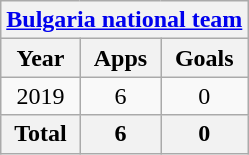<table class=wikitable style="text-align:center">
<tr>
<th colspan=3><a href='#'>Bulgaria national team</a></th>
</tr>
<tr>
<th>Year</th>
<th>Apps</th>
<th>Goals</th>
</tr>
<tr>
<td>2019</td>
<td>6</td>
<td>0</td>
</tr>
<tr>
<th>Total</th>
<th>6</th>
<th>0</th>
</tr>
</table>
